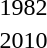<table>
<tr>
<td>1982</td>
<td></td>
<td></td>
<td></td>
</tr>
<tr>
<td>2010<br></td>
<td></td>
<td></td>
<td></td>
</tr>
</table>
